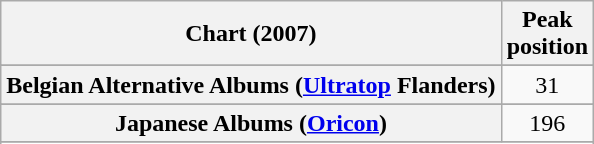<table class="wikitable sortable plainrowheaders" style="text-align:center;" border="1">
<tr>
<th scope="col">Chart (2007)</th>
<th scope="col">Peak<br>position</th>
</tr>
<tr>
</tr>
<tr>
<th scope="row">Belgian Alternative Albums (<a href='#'>Ultratop</a> Flanders)</th>
<td>31</td>
</tr>
<tr>
</tr>
<tr>
</tr>
<tr>
<th scope="row">Japanese Albums (<a href='#'>Oricon</a>)</th>
<td>196</td>
</tr>
<tr>
</tr>
<tr>
</tr>
<tr>
</tr>
<tr>
</tr>
<tr>
</tr>
<tr>
</tr>
</table>
